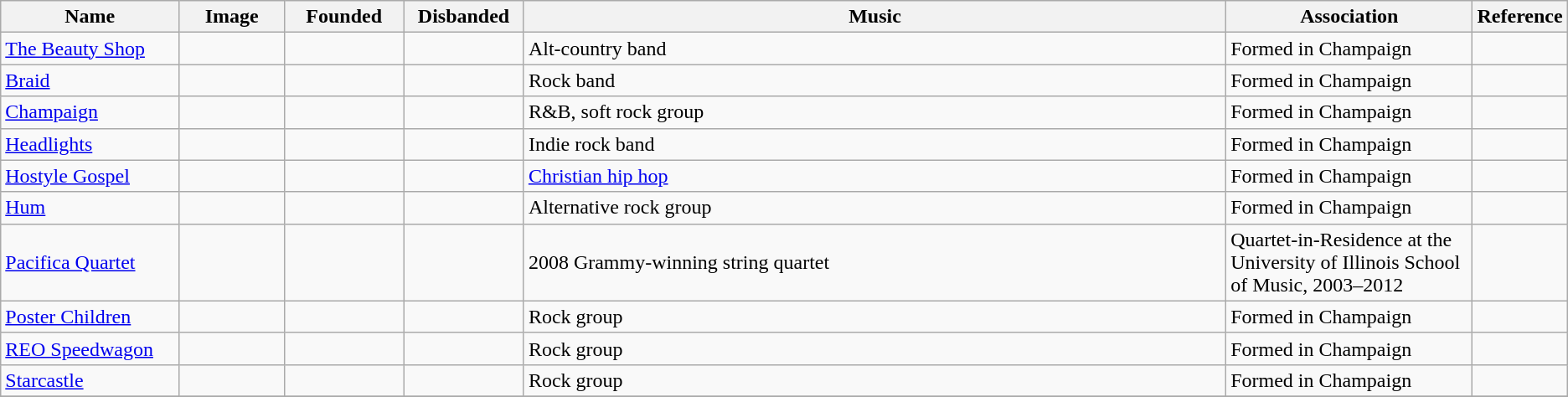<table class="wikitable sortable">
<tr>
<th scope="col" width="140">Name</th>
<th scope="col" width="80" class="unsortable">Image</th>
<th scope="col" width="90">Founded</th>
<th scope="col" width="90">Disbanded</th>
<th scope="col" width="600" class="unsortable">Music</th>
<th scope="col" width="200" class="unsortable">Association</th>
<th scope="col" width="30" class="unsortable">Reference</th>
</tr>
<tr>
<td><a href='#'>The Beauty Shop</a></td>
<td></td>
<td align=right></td>
<td align=right></td>
<td>Alt-country band</td>
<td>Formed in Champaign</td>
<td align="center"></td>
</tr>
<tr>
<td><a href='#'>Braid</a></td>
<td></td>
<td align=right></td>
<td align=right></td>
<td>Rock band</td>
<td>Formed in Champaign</td>
<td align="center"></td>
</tr>
<tr>
<td><a href='#'>Champaign</a></td>
<td></td>
<td align=right></td>
<td align=right></td>
<td>R&B, soft rock group</td>
<td>Formed in Champaign</td>
<td align="center"></td>
</tr>
<tr>
<td><a href='#'>Headlights</a></td>
<td></td>
<td align=right></td>
<td align=right></td>
<td>Indie rock band</td>
<td>Formed in Champaign</td>
<td align="center"></td>
</tr>
<tr>
<td><a href='#'>Hostyle Gospel</a></td>
<td></td>
<td align=right></td>
<td align=right></td>
<td><a href='#'>Christian hip hop</a></td>
<td>Formed in Champaign</td>
<td align="center"></td>
</tr>
<tr>
<td><a href='#'>Hum</a></td>
<td></td>
<td align=right></td>
<td align=right></td>
<td>Alternative rock group</td>
<td>Formed in Champaign</td>
<td align="center"></td>
</tr>
<tr>
<td><a href='#'>Pacifica Quartet</a></td>
<td></td>
<td align=right></td>
<td align=right></td>
<td>2008 Grammy-winning string quartet</td>
<td>Quartet-in-Residence at the University of Illinois School of Music, 2003–2012</td>
<td align="center"></td>
</tr>
<tr>
<td><a href='#'>Poster Children</a></td>
<td></td>
<td align=right></td>
<td align=right></td>
<td>Rock group</td>
<td>Formed in Champaign</td>
<td align="center"></td>
</tr>
<tr>
<td><a href='#'>REO Speedwagon</a></td>
<td></td>
<td align=right></td>
<td align=right></td>
<td>Rock group</td>
<td>Formed in Champaign</td>
<td align="center"></td>
</tr>
<tr>
<td><a href='#'>Starcastle</a></td>
<td></td>
<td align=right></td>
<td align=right></td>
<td>Rock group</td>
<td>Formed in Champaign</td>
<td align="center"></td>
</tr>
<tr>
</tr>
</table>
